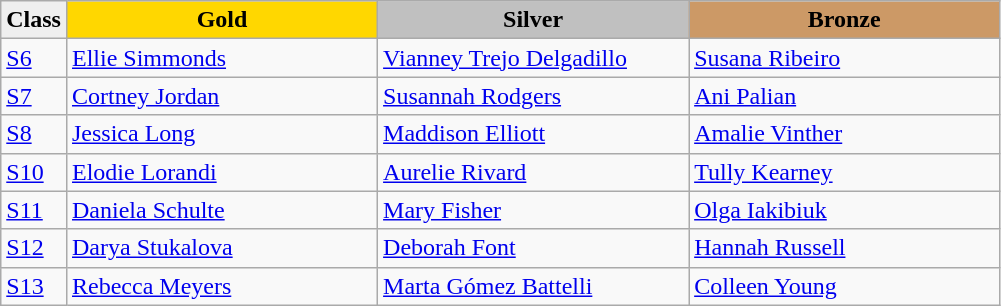<table class="wikitable" style="text-align:left">
<tr align="center">
<td bgcolor=efefef><strong>Class</strong></td>
<td width=200 bgcolor=gold><strong>Gold</strong></td>
<td width=200 bgcolor=silver><strong>Silver</strong></td>
<td width=200 bgcolor=CC9966><strong>Bronze</strong></td>
</tr>
<tr>
<td><a href='#'>S6</a></td>
<td><a href='#'>Ellie Simmonds</a><br></td>
<td><a href='#'>Vianney Trejo Delgadillo</a><br></td>
<td><a href='#'>Susana Ribeiro</a><br></td>
</tr>
<tr>
<td><a href='#'>S7</a></td>
<td><a href='#'>Cortney Jordan</a><br></td>
<td><a href='#'>Susannah Rodgers</a><br></td>
<td><a href='#'>Ani Palian</a><br></td>
</tr>
<tr>
<td><a href='#'>S8</a></td>
<td><a href='#'>Jessica Long</a><br></td>
<td><a href='#'>Maddison Elliott</a><br></td>
<td><a href='#'>Amalie Vinther</a><br></td>
</tr>
<tr>
<td><a href='#'>S10</a></td>
<td><a href='#'>Elodie Lorandi</a><br></td>
<td><a href='#'>Aurelie Rivard</a><br></td>
<td><a href='#'>Tully Kearney</a><br></td>
</tr>
<tr>
<td><a href='#'>S11</a></td>
<td><a href='#'>Daniela Schulte</a><br></td>
<td><a href='#'>Mary Fisher</a><br></td>
<td><a href='#'>Olga Iakibiuk</a><br></td>
</tr>
<tr>
<td><a href='#'>S12</a></td>
<td><a href='#'>Darya Stukalova</a><br></td>
<td><a href='#'>Deborah Font</a><br></td>
<td><a href='#'>Hannah Russell</a><br></td>
</tr>
<tr>
<td><a href='#'>S13</a></td>
<td><a href='#'>Rebecca Meyers</a><br></td>
<td><a href='#'>Marta Gómez Battelli</a><br></td>
<td><a href='#'>Colleen Young</a><br></td>
</tr>
</table>
